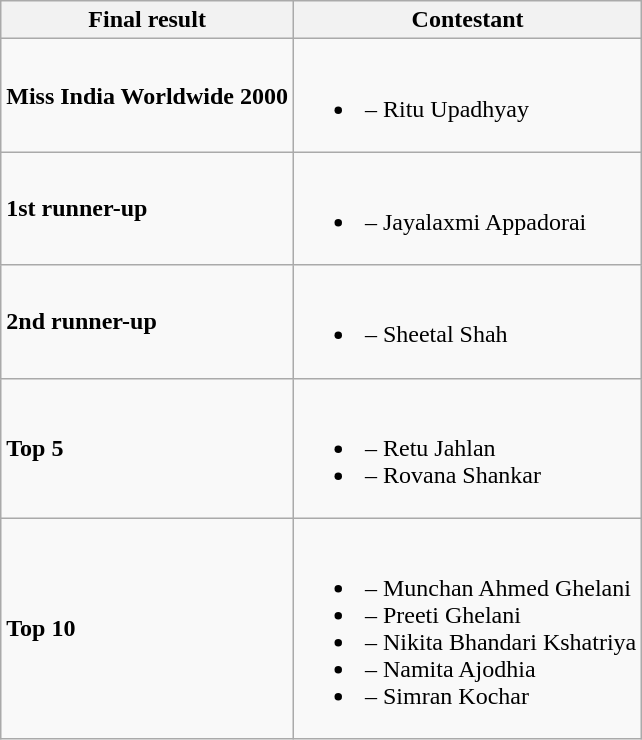<table class="wikitable">
<tr>
<th>Final result</th>
<th>Contestant</th>
</tr>
<tr>
<td><strong>Miss India Worldwide 2000</strong></td>
<td><br><ul><li><strong></strong> – Ritu Upadhyay</li></ul></td>
</tr>
<tr>
<td><strong>1st runner-up</strong></td>
<td><br><ul><li><strong></strong> – Jayalaxmi Appadorai</li></ul></td>
</tr>
<tr>
<td><strong>2nd runner-up</strong></td>
<td><br><ul><li><strong></strong> – Sheetal Shah</li></ul></td>
</tr>
<tr>
<td><strong>Top 5</strong></td>
<td><br><ul><li><strong></strong> – Retu Jahlan</li><li><strong></strong> – Rovana Shankar</li></ul></td>
</tr>
<tr>
<td><strong>Top 10</strong></td>
<td><br><ul><li><strong></strong> – Munchan Ahmed Ghelani</li><li><strong></strong> – Preeti Ghelani</li><li><strong></strong> – Nikita Bhandari Kshatriya</li><li><strong></strong> – Namita Ajodhia</li><li><strong></strong> – Simran Kochar</li></ul></td>
</tr>
</table>
